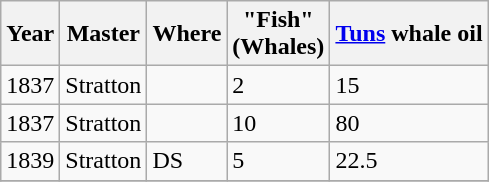<table class="sortable wikitable">
<tr>
<th>Year</th>
<th>Master</th>
<th>Where</th>
<th>"Fish"<br>(Whales)</th>
<th><a href='#'>Tuns</a> whale oil</th>
</tr>
<tr>
<td>1837</td>
<td>Stratton</td>
<td></td>
<td>2</td>
<td>15</td>
</tr>
<tr>
<td>1837</td>
<td>Stratton</td>
<td></td>
<td>10</td>
<td>80</td>
</tr>
<tr>
<td>1839</td>
<td>Stratton</td>
<td>DS</td>
<td>5</td>
<td>22.5</td>
</tr>
<tr>
</tr>
</table>
